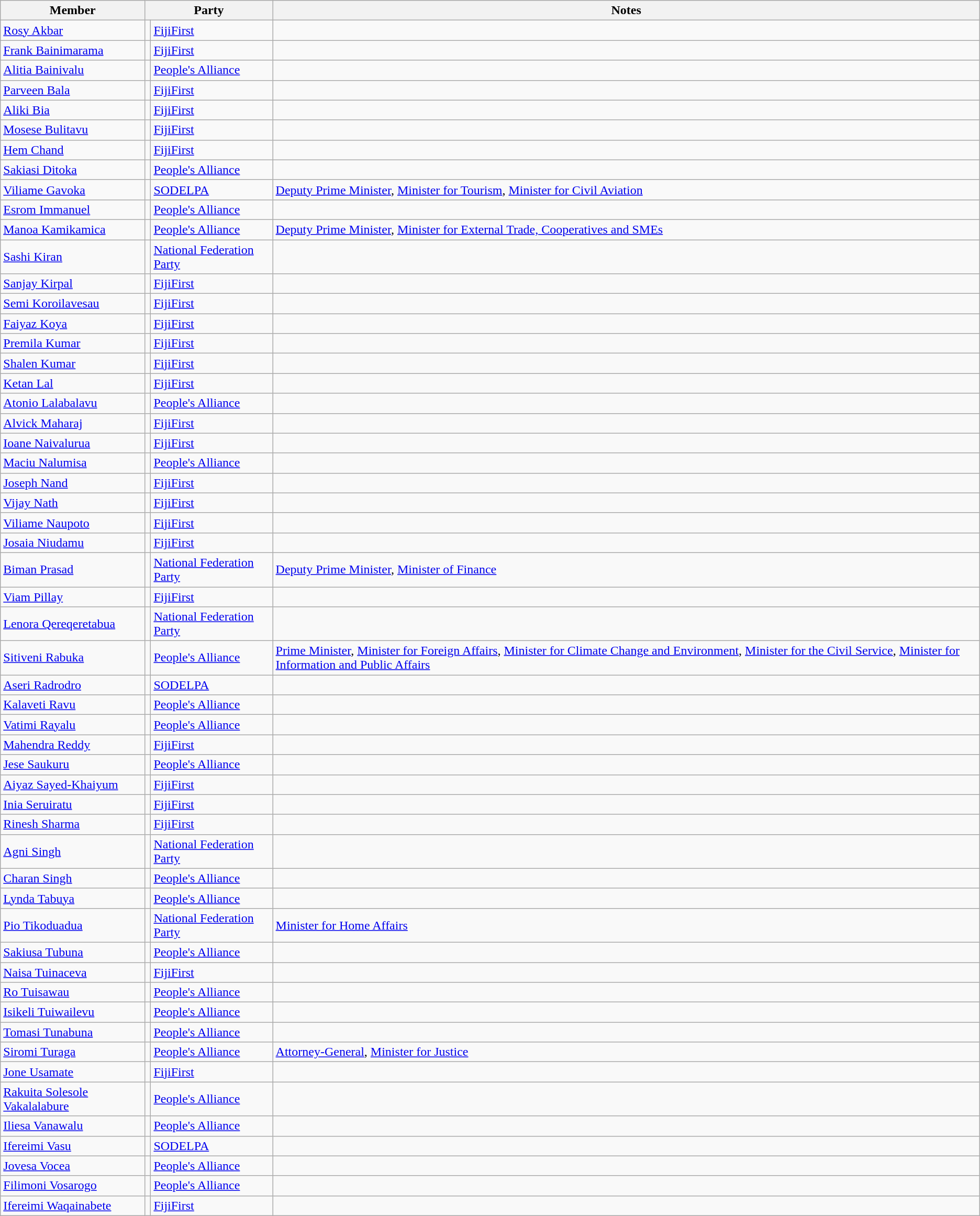<table class="wikitable sortable">
<tr>
<th>Member</th>
<th colspan=2>Party</th>
<th>Notes</th>
</tr>
<tr>
<td><a href='#'>Rosy Akbar</a></td>
<td bgcolor=></td>
<td><a href='#'>FijiFirst</a></td>
<td></td>
</tr>
<tr>
<td><a href='#'>Frank Bainimarama</a></td>
<td bgcolor=></td>
<td><a href='#'>FijiFirst</a></td>
<td></td>
</tr>
<tr>
<td><a href='#'>Alitia Bainivalu</a></td>
<td bgcolor=></td>
<td><a href='#'>People's Alliance</a></td>
<td></td>
</tr>
<tr>
<td><a href='#'>Parveen Bala</a></td>
<td bgcolor=></td>
<td><a href='#'>FijiFirst</a></td>
<td></td>
</tr>
<tr>
<td><a href='#'>Aliki Bia</a></td>
<td bgcolor=></td>
<td><a href='#'>FijiFirst</a></td>
<td></td>
</tr>
<tr>
<td><a href='#'>Mosese Bulitavu</a></td>
<td bgcolor=></td>
<td><a href='#'>FijiFirst</a></td>
<td></td>
</tr>
<tr>
<td><a href='#'>Hem Chand</a></td>
<td bgcolor=></td>
<td><a href='#'>FijiFirst</a></td>
<td></td>
</tr>
<tr>
<td><a href='#'>Sakiasi Ditoka</a></td>
<td bgcolor=></td>
<td><a href='#'>People's Alliance</a></td>
<td></td>
</tr>
<tr>
<td><a href='#'>Viliame Gavoka</a></td>
<td bgcolor=></td>
<td><a href='#'>SODELPA</a></td>
<td><a href='#'>Deputy Prime Minister</a>, <a href='#'>Minister for Tourism</a>, <a href='#'>Minister for Civil Aviation</a></td>
</tr>
<tr>
<td><a href='#'>Esrom Immanuel</a></td>
<td bgcolor=></td>
<td><a href='#'>People's Alliance</a></td>
<td></td>
</tr>
<tr>
<td><a href='#'>Manoa Kamikamica</a></td>
<td bgcolor=></td>
<td><a href='#'>People's Alliance</a></td>
<td><a href='#'>Deputy Prime Minister</a>, <a href='#'>Minister for External Trade, Cooperatives and SMEs</a></td>
</tr>
<tr>
<td><a href='#'>Sashi Kiran</a></td>
<td bgcolor=></td>
<td><a href='#'>National Federation Party</a></td>
<td></td>
</tr>
<tr>
<td><a href='#'>Sanjay Kirpal</a></td>
<td bgcolor=></td>
<td><a href='#'>FijiFirst</a></td>
<td></td>
</tr>
<tr>
<td><a href='#'>Semi Koroilavesau</a></td>
<td bgcolor=></td>
<td><a href='#'>FijiFirst</a></td>
<td></td>
</tr>
<tr>
<td><a href='#'>Faiyaz Koya</a></td>
<td bgcolor=></td>
<td><a href='#'>FijiFirst</a></td>
<td></td>
</tr>
<tr>
<td><a href='#'>Premila Kumar</a></td>
<td bgcolor=></td>
<td><a href='#'>FijiFirst</a></td>
<td></td>
</tr>
<tr>
<td><a href='#'>Shalen Kumar</a></td>
<td bgcolor=></td>
<td><a href='#'>FijiFirst</a></td>
<td></td>
</tr>
<tr>
<td><a href='#'>Ketan Lal</a></td>
<td bgcolor=></td>
<td><a href='#'>FijiFirst</a></td>
<td></td>
</tr>
<tr>
<td><a href='#'>Atonio Lalabalavu</a></td>
<td bgcolor=></td>
<td><a href='#'>People's Alliance</a></td>
<td></td>
</tr>
<tr>
<td><a href='#'>Alvick Maharaj</a></td>
<td bgcolor=></td>
<td><a href='#'>FijiFirst</a></td>
<td></td>
</tr>
<tr>
<td><a href='#'>Ioane Naivalurua</a></td>
<td bgcolor=></td>
<td><a href='#'>FijiFirst</a></td>
<td></td>
</tr>
<tr>
<td><a href='#'>Maciu Nalumisa</a></td>
<td bgcolor=></td>
<td><a href='#'>People's Alliance</a></td>
<td></td>
</tr>
<tr>
<td><a href='#'>Joseph Nand</a></td>
<td bgcolor=></td>
<td><a href='#'>FijiFirst</a></td>
<td></td>
</tr>
<tr>
<td><a href='#'>Vijay Nath</a></td>
<td bgcolor=></td>
<td><a href='#'>FijiFirst</a></td>
<td></td>
</tr>
<tr>
<td><a href='#'>Viliame Naupoto</a></td>
<td bgcolor=></td>
<td><a href='#'>FijiFirst</a></td>
<td></td>
</tr>
<tr>
<td><a href='#'>Josaia Niudamu</a></td>
<td bgcolor=></td>
<td><a href='#'>FijiFirst</a></td>
<td></td>
</tr>
<tr>
<td><a href='#'>Biman Prasad</a></td>
<td bgcolor=></td>
<td><a href='#'>National Federation Party</a></td>
<td><a href='#'>Deputy Prime Minister</a>, <a href='#'>Minister of Finance</a></td>
</tr>
<tr>
<td><a href='#'>Viam Pillay</a></td>
<td bgcolor=></td>
<td><a href='#'>FijiFirst</a></td>
<td></td>
</tr>
<tr>
<td><a href='#'>Lenora Qereqeretabua</a></td>
<td bgcolor=></td>
<td><a href='#'>National Federation Party</a></td>
<td></td>
</tr>
<tr>
<td><a href='#'>Sitiveni Rabuka</a></td>
<td bgcolor=></td>
<td><a href='#'>People's Alliance</a></td>
<td><a href='#'>Prime Minister</a>, <a href='#'>Minister for Foreign Affairs</a>, <a href='#'>Minister for Climate Change and Environment</a>, <a href='#'>Minister for the Civil Service</a>, <a href='#'>Minister for Information and Public Affairs</a></td>
</tr>
<tr>
<td><a href='#'>Aseri Radrodro</a></td>
<td bgcolor=></td>
<td><a href='#'>SODELPA</a></td>
<td></td>
</tr>
<tr>
<td><a href='#'>Kalaveti Ravu</a></td>
<td bgcolor=></td>
<td><a href='#'>People's Alliance</a></td>
<td></td>
</tr>
<tr>
<td><a href='#'>Vatimi Rayalu</a></td>
<td bgcolor=></td>
<td><a href='#'>People's Alliance</a></td>
<td></td>
</tr>
<tr>
<td><a href='#'>Mahendra Reddy</a></td>
<td bgcolor=></td>
<td><a href='#'>FijiFirst</a></td>
<td></td>
</tr>
<tr>
<td><a href='#'>Jese Saukuru</a></td>
<td bgcolor=></td>
<td><a href='#'>People's Alliance</a></td>
<td></td>
</tr>
<tr>
<td><a href='#'>Aiyaz Sayed-Khaiyum</a></td>
<td bgcolor=></td>
<td><a href='#'>FijiFirst</a></td>
<td></td>
</tr>
<tr>
<td><a href='#'>Inia Seruiratu</a></td>
<td bgcolor=></td>
<td><a href='#'>FijiFirst</a></td>
<td></td>
</tr>
<tr>
<td><a href='#'>Rinesh Sharma</a></td>
<td bgcolor=></td>
<td><a href='#'>FijiFirst</a></td>
<td></td>
</tr>
<tr>
<td><a href='#'>Agni Singh</a></td>
<td bgcolor=></td>
<td><a href='#'>National Federation Party</a></td>
<td></td>
</tr>
<tr>
<td><a href='#'>Charan Singh</a></td>
<td bgcolor=></td>
<td><a href='#'>People's Alliance</a></td>
<td></td>
</tr>
<tr>
<td><a href='#'>Lynda Tabuya</a></td>
<td bgcolor=></td>
<td><a href='#'>People's Alliance</a></td>
<td></td>
</tr>
<tr>
<td><a href='#'>Pio Tikoduadua</a></td>
<td bgcolor=></td>
<td><a href='#'>National Federation Party</a></td>
<td><a href='#'>Minister for Home Affairs</a></td>
</tr>
<tr>
<td><a href='#'>Sakiusa Tubuna</a></td>
<td bgcolor=></td>
<td><a href='#'>People's Alliance</a></td>
<td></td>
</tr>
<tr>
<td><a href='#'>Naisa Tuinaceva</a></td>
<td bgcolor=></td>
<td><a href='#'>FijiFirst</a></td>
<td></td>
</tr>
<tr>
<td><a href='#'>Ro Tuisawau</a></td>
<td bgcolor=></td>
<td><a href='#'>People's Alliance</a></td>
<td></td>
</tr>
<tr>
<td><a href='#'>Isikeli Tuiwailevu</a></td>
<td bgcolor=></td>
<td><a href='#'>People's Alliance</a></td>
<td></td>
</tr>
<tr>
<td><a href='#'>Tomasi Tunabuna</a></td>
<td bgcolor=></td>
<td><a href='#'>People's Alliance</a></td>
<td></td>
</tr>
<tr>
<td><a href='#'>Siromi Turaga</a></td>
<td bgcolor=></td>
<td><a href='#'>People's Alliance</a></td>
<td><a href='#'>Attorney-General</a>, <a href='#'>Minister for Justice</a></td>
</tr>
<tr>
<td><a href='#'>Jone Usamate</a></td>
<td bgcolor=></td>
<td><a href='#'>FijiFirst</a></td>
<td></td>
</tr>
<tr>
<td><a href='#'>Rakuita Solesole Vakalalabure</a></td>
<td bgcolor=></td>
<td><a href='#'>People's Alliance</a></td>
<td></td>
</tr>
<tr>
<td><a href='#'>Iliesa Vanawalu</a></td>
<td bgcolor=></td>
<td><a href='#'>People's Alliance</a></td>
<td></td>
</tr>
<tr>
<td><a href='#'>Ifereimi Vasu</a></td>
<td bgcolor=></td>
<td><a href='#'>SODELPA</a></td>
<td></td>
</tr>
<tr>
<td><a href='#'>Jovesa Vocea</a></td>
<td bgcolor=></td>
<td><a href='#'>People's Alliance</a></td>
<td></td>
</tr>
<tr>
<td><a href='#'>Filimoni Vosarogo</a></td>
<td bgcolor=></td>
<td><a href='#'>People's Alliance</a></td>
<td></td>
</tr>
<tr>
<td><a href='#'>Ifereimi Waqainabete</a></td>
<td bgcolor=></td>
<td><a href='#'>FijiFirst</a></td>
<td></td>
</tr>
</table>
